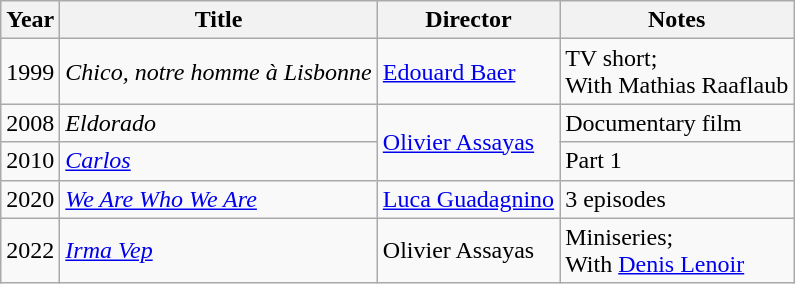<table class="wikitable">
<tr>
<th>Year</th>
<th>Title</th>
<th>Director</th>
<th>Notes</th>
</tr>
<tr>
<td>1999</td>
<td><em>Chico, notre homme à Lisbonne</em></td>
<td><a href='#'>Edouard Baer</a></td>
<td>TV short;<br>With Mathias Raaflaub</td>
</tr>
<tr>
<td>2008</td>
<td><em>Eldorado</em></td>
<td rowspan=2><a href='#'>Olivier Assayas</a></td>
<td>Documentary film</td>
</tr>
<tr>
<td>2010</td>
<td><em><a href='#'>Carlos</a></em></td>
<td>Part 1</td>
</tr>
<tr>
<td>2020</td>
<td><em><a href='#'>We Are Who We Are</a></em></td>
<td><a href='#'>Luca Guadagnino</a></td>
<td>3 episodes</td>
</tr>
<tr>
<td>2022</td>
<td><em><a href='#'>Irma Vep</a></em></td>
<td>Olivier Assayas</td>
<td>Miniseries;<br>With <a href='#'>Denis Lenoir</a></td>
</tr>
</table>
